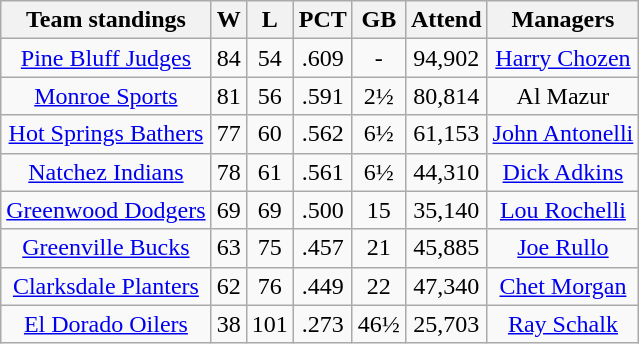<table class="wikitable" style="text-align:center">
<tr>
<th>Team standings</th>
<th>W</th>
<th>L</th>
<th>PCT</th>
<th>GB</th>
<th>Attend</th>
<th>Managers</th>
</tr>
<tr>
<td><a href='#'>Pine Bluff Judges</a></td>
<td>84</td>
<td>54</td>
<td>.609</td>
<td>-</td>
<td>94,902</td>
<td><a href='#'>Harry Chozen</a></td>
</tr>
<tr>
<td><a href='#'>Monroe Sports</a></td>
<td>81</td>
<td>56</td>
<td>.591</td>
<td>2½</td>
<td>80,814</td>
<td>Al Mazur</td>
</tr>
<tr>
<td><a href='#'>Hot Springs Bathers</a></td>
<td>77</td>
<td>60</td>
<td>.562</td>
<td>6½</td>
<td>61,153</td>
<td><a href='#'>John Antonelli</a></td>
</tr>
<tr>
<td><a href='#'>Natchez Indians</a></td>
<td>78</td>
<td>61</td>
<td>.561</td>
<td>6½</td>
<td>44,310</td>
<td><a href='#'>Dick Adkins</a></td>
</tr>
<tr>
<td><a href='#'>Greenwood Dodgers</a></td>
<td>69</td>
<td>69</td>
<td>.500</td>
<td>15</td>
<td>35,140</td>
<td><a href='#'>Lou Rochelli</a></td>
</tr>
<tr>
<td><a href='#'>Greenville Bucks</a></td>
<td>63</td>
<td>75</td>
<td>.457</td>
<td>21</td>
<td>45,885</td>
<td><a href='#'>Joe Rullo</a></td>
</tr>
<tr>
<td><a href='#'>Clarksdale Planters</a></td>
<td>62</td>
<td>76</td>
<td>.449</td>
<td>22</td>
<td>47,340</td>
<td><a href='#'>Chet Morgan</a></td>
</tr>
<tr>
<td><a href='#'>El Dorado Oilers</a></td>
<td>38</td>
<td>101</td>
<td>.273</td>
<td>46½</td>
<td>25,703</td>
<td><a href='#'>Ray Schalk</a></td>
</tr>
</table>
